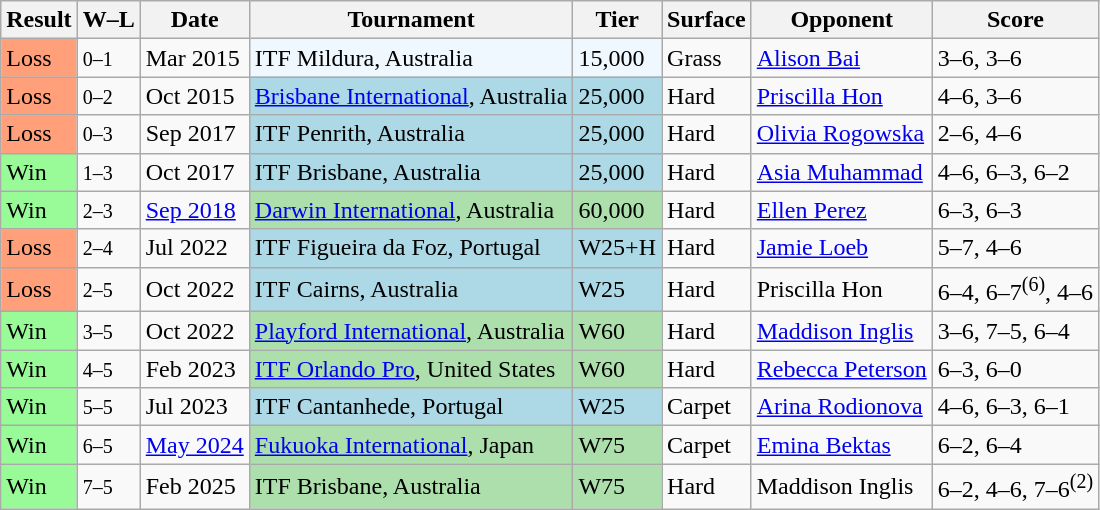<table class="sortable wikitable">
<tr>
<th>Result</th>
<th class="unsortable">W–L</th>
<th>Date</th>
<th>Tournament</th>
<th>Tier</th>
<th>Surface</th>
<th>Opponent</th>
<th class="unsortable">Score</th>
</tr>
<tr>
<td style="background:#ffa07a;">Loss</td>
<td><small>0–1</small></td>
<td>Mar 2015</td>
<td style="background:#f0f8ff;">ITF Mildura, Australia</td>
<td style="background:#f0f8ff;">15,000</td>
<td>Grass</td>
<td> <a href='#'>Alison Bai</a></td>
<td>3–6, 3–6</td>
</tr>
<tr>
<td style="background:#ffa07a;">Loss</td>
<td><small>0–2</small></td>
<td>Oct 2015</td>
<td style="background:lightblue;"><a href='#'>Brisbane International</a>, Australia</td>
<td style="background:lightblue;">25,000</td>
<td>Hard</td>
<td> <a href='#'>Priscilla Hon</a></td>
<td>4–6, 3–6</td>
</tr>
<tr>
<td style="background:#ffa07a;">Loss</td>
<td><small>0–3</small></td>
<td>Sep 2017</td>
<td style="background:lightblue;">ITF Penrith, Australia</td>
<td style="background:lightblue;">25,000</td>
<td>Hard</td>
<td> <a href='#'>Olivia Rogowska</a></td>
<td>2–6, 4–6</td>
</tr>
<tr>
<td style="background:#98fb98;">Win</td>
<td><small>1–3</small></td>
<td>Oct 2017</td>
<td style="background:lightblue;">ITF Brisbane, Australia</td>
<td style="background:lightblue;">25,000</td>
<td>Hard</td>
<td> <a href='#'>Asia Muhammad</a></td>
<td>4–6, 6–3, 6–2</td>
</tr>
<tr>
<td style="background:#98fb98;">Win</td>
<td><small>2–3</small></td>
<td><a href='#'>Sep 2018</a></td>
<td style="background:#addfad;"><a href='#'>Darwin International</a>, Australia</td>
<td style="background:#addfad;">60,000</td>
<td>Hard</td>
<td> <a href='#'>Ellen Perez</a></td>
<td>6–3, 6–3</td>
</tr>
<tr>
<td style="background:#ffa07a;">Loss</td>
<td><small>2–4</small></td>
<td>Jul 2022</td>
<td style="background:lightblue;">ITF Figueira da Foz, Portugal</td>
<td style="background:lightblue;">W25+H</td>
<td>Hard</td>
<td> <a href='#'>Jamie Loeb</a></td>
<td>5–7, 4–6</td>
</tr>
<tr>
<td style="background:#ffa07a;">Loss</td>
<td><small>2–5</small></td>
<td>Oct 2022</td>
<td style="background:lightblue;">ITF Cairns, Australia</td>
<td style="background:lightblue;">W25</td>
<td>Hard</td>
<td> Priscilla Hon</td>
<td>6–4, 6–7<sup>(6)</sup>, 4–6</td>
</tr>
<tr>
<td style="background:#98FB98;">Win</td>
<td><small>3–5</small></td>
<td>Oct 2022</td>
<td style="background:#addfad;"><a href='#'>Playford International</a>, Australia</td>
<td style="background:#addfad;">W60</td>
<td>Hard</td>
<td> <a href='#'>Maddison Inglis</a></td>
<td>3–6, 7–5, 6–4</td>
</tr>
<tr>
<td style="background:#98FB98;">Win</td>
<td><small>4–5</small></td>
<td>Feb 2023</td>
<td style="background:#addfad;"><a href='#'>ITF Orlando Pro</a>, United States</td>
<td style="background:#addfad;">W60</td>
<td>Hard</td>
<td> <a href='#'>Rebecca Peterson</a></td>
<td>6–3, 6–0</td>
</tr>
<tr>
<td style="background:#98FB98;">Win</td>
<td><small>5–5</small></td>
<td>Jul 2023</td>
<td style="background:lightblue;">ITF Cantanhede, Portugal</td>
<td style="background:lightblue;">W25</td>
<td>Carpet</td>
<td> <a href='#'>Arina Rodionova</a></td>
<td>4–6, 6–3, 6–1</td>
</tr>
<tr>
<td style="background:#98FB98;">Win</td>
<td><small>6–5</small></td>
<td><a href='#'>May 2024</a></td>
<td style="background:#addfad;"><a href='#'>Fukuoka International</a>, Japan</td>
<td style="background:#addfad;">W75</td>
<td>Carpet</td>
<td> <a href='#'>Emina Bektas</a></td>
<td>6–2, 6–4</td>
</tr>
<tr>
<td style="background:#98FB98;">Win</td>
<td><small>7–5</small></td>
<td>Feb 2025</td>
<td style="background:#addfad;">ITF Brisbane, Australia</td>
<td style="background:#addfad;">W75</td>
<td>Hard</td>
<td> Maddison Inglis</td>
<td>6–2, 4–6, 7–6<sup>(2)</sup></td>
</tr>
</table>
